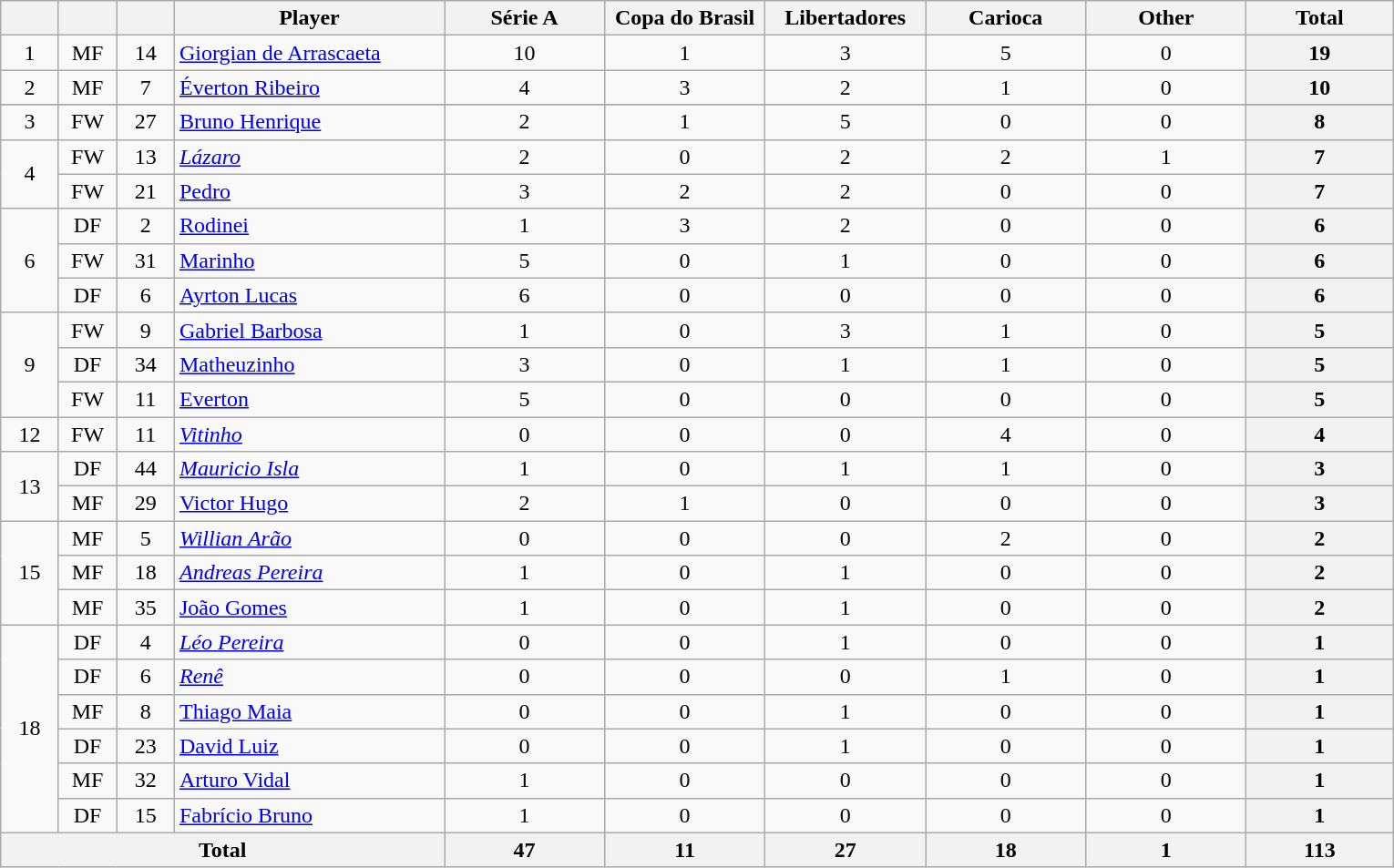<table class="wikitable sortable" style="text-align:center">
<tr>
<th style=width:35px;"></th>
<th style=width:35px;"></th>
<th style=width:35px;"></th>
<th style=width:190px;">Player</th>
<th style=width:110px;">Série A</th>
<th style=width:110px;">Copa do Brasil</th>
<th style=width:110px;">Libertadores</th>
<th style=width:110px;">Carioca</th>
<th style=width:110px;">Other</th>
<th style=width:100px;">Total</th>
</tr>
<tr>
<td>1</td>
<td>MF</td>
<td>14</td>
<td align="left"> <a href='#'>Giorgian de Arrascaeta</a></td>
<td>10</td>
<td>1</td>
<td>3</td>
<td>5</td>
<td>0</td>
<th>19</th>
</tr>
<tr>
<td>2</td>
<td>MF</td>
<td>7</td>
<td align="left"> <a href='#'>Éverton Ribeiro</a></td>
<td>4</td>
<td>3</td>
<td>2</td>
<td>1</td>
<td>0</td>
<th>10</th>
</tr>
<tr>
</tr>
<tr>
<td rowspan="1">3</td>
<td>FW</td>
<td>27</td>
<td align="left"> <a href='#'>Bruno Henrique</a></td>
<td>2</td>
<td>1</td>
<td>5</td>
<td>0</td>
<td>0</td>
<th>8</th>
</tr>
<tr>
<td rowspan="2">4</td>
<td>FW</td>
<td>13</td>
<td align="left"> <em><a href='#'>Lázaro</a></em></td>
<td>2</td>
<td>0</td>
<td>2</td>
<td>2</td>
<td>1</td>
<th>7</th>
</tr>
<tr>
<td>FW</td>
<td>21</td>
<td align="left"> <a href='#'>Pedro</a></td>
<td>3</td>
<td>2</td>
<td>2</td>
<td>0</td>
<td>0</td>
<th>7</th>
</tr>
<tr>
<td rowspan="3">6</td>
<td>DF</td>
<td>2</td>
<td align="left"> <a href='#'>Rodinei</a></td>
<td>1</td>
<td>3</td>
<td>2</td>
<td>0</td>
<td>0</td>
<th>6</th>
</tr>
<tr>
<td>FW</td>
<td>31</td>
<td align="left"> <a href='#'>Marinho</a></td>
<td>5</td>
<td>0</td>
<td>1</td>
<td>0</td>
<td>0</td>
<th>6</th>
</tr>
<tr>
<td>DF</td>
<td>6</td>
<td align="left"> <a href='#'>Ayrton Lucas</a></td>
<td>6</td>
<td>0</td>
<td>0</td>
<td>0</td>
<td>0</td>
<th>6</th>
</tr>
<tr>
<td rowspan="3">9</td>
<td>FW</td>
<td>9</td>
<td align="left"> <a href='#'>Gabriel Barbosa</a></td>
<td>1</td>
<td>0</td>
<td>3</td>
<td>1</td>
<td>0</td>
<th>5</th>
</tr>
<tr>
<td>DF</td>
<td>34</td>
<td align="left"> <a href='#'>Matheuzinho</a></td>
<td>3</td>
<td>0</td>
<td>1</td>
<td>1</td>
<td>0</td>
<th>5</th>
</tr>
<tr>
<td>FW</td>
<td>11</td>
<td align="left"> <a href='#'>Everton</a></td>
<td>5</td>
<td>0</td>
<td>0</td>
<td>0</td>
<td>0</td>
<th>5</th>
</tr>
<tr>
<td rowspan="1">12</td>
<td>FW</td>
<td>11</td>
<td align="left"> <em><a href='#'>Vitinho</a></em></td>
<td>0</td>
<td>0</td>
<td>0</td>
<td>4</td>
<td>0</td>
<th>4</th>
</tr>
<tr>
<td rowspan="2">13</td>
<td>DF</td>
<td>44</td>
<td align="left"> <em><a href='#'>Mauricio Isla</a></em></td>
<td>1</td>
<td>0</td>
<td>1</td>
<td>1</td>
<td>0</td>
<th>3</th>
</tr>
<tr>
<td>MF</td>
<td>29</td>
<td align="left"> <a href='#'>Victor Hugo</a></td>
<td>2</td>
<td>1</td>
<td>0</td>
<td>0</td>
<td>0</td>
<th>3</th>
</tr>
<tr>
<td rowspan="3">15</td>
<td>MF</td>
<td>5</td>
<td align="left"> <em><a href='#'>Willian Arão</a></em></td>
<td>0</td>
<td>0</td>
<td>0</td>
<td>2</td>
<td>0</td>
<th>2</th>
</tr>
<tr>
<td>MF</td>
<td>18</td>
<td align="left"> <em><a href='#'>Andreas Pereira</a></em></td>
<td>1</td>
<td>0</td>
<td>1</td>
<td>0</td>
<td>0</td>
<th>2</th>
</tr>
<tr>
<td>MF</td>
<td>35</td>
<td align="left"> <a href='#'>João Gomes</a></td>
<td>1</td>
<td>0</td>
<td>1</td>
<td>0</td>
<td>0</td>
<th>2</th>
</tr>
<tr>
<td rowspan="6">18</td>
<td>DF</td>
<td>4</td>
<td align="left"> <em><a href='#'>Léo Pereira</a></em></td>
<td>0</td>
<td>0</td>
<td>1</td>
<td>0</td>
<td>0</td>
<th>1</th>
</tr>
<tr>
<td>DF</td>
<td>6</td>
<td align="left"> <em><a href='#'>Renê</a></em></td>
<td>0</td>
<td>0</td>
<td>0</td>
<td>1</td>
<td>0</td>
<th>1</th>
</tr>
<tr>
<td>MF</td>
<td>8</td>
<td align="left"> <a href='#'>Thiago Maia</a></td>
<td>0</td>
<td>0</td>
<td>1</td>
<td>0</td>
<td>0</td>
<th>1</th>
</tr>
<tr>
<td>DF</td>
<td>23</td>
<td align="left"> <a href='#'>David Luiz</a></td>
<td>0</td>
<td>0</td>
<td>1</td>
<td>0</td>
<td>0</td>
<th>1</th>
</tr>
<tr>
<td>MF</td>
<td>32</td>
<td align="left"> <a href='#'>Arturo Vidal</a></td>
<td>1</td>
<td>0</td>
<td>0</td>
<td>0</td>
<td>0</td>
<th>1</th>
</tr>
<tr>
<td>DF</td>
<td>15</td>
<td style="text-align:left;"> <a href='#'>Fabrício Bruno</a></td>
<td>1</td>
<td>0</td>
<td>0</td>
<td>0</td>
<td>0</td>
<th>1</th>
</tr>
<tr>
<th colspan="4">Total</th>
<th>47</th>
<th>11</th>
<th>27</th>
<th>18</th>
<th>1</th>
<th>113</th>
</tr>
</table>
